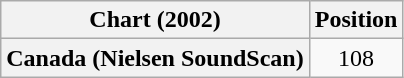<table class="wikitable plainrowheaders">
<tr>
<th scope="col">Chart (2002)</th>
<th scope="col">Position</th>
</tr>
<tr>
<th scope="row">Canada (Nielsen SoundScan)</th>
<td align=center>108</td>
</tr>
</table>
